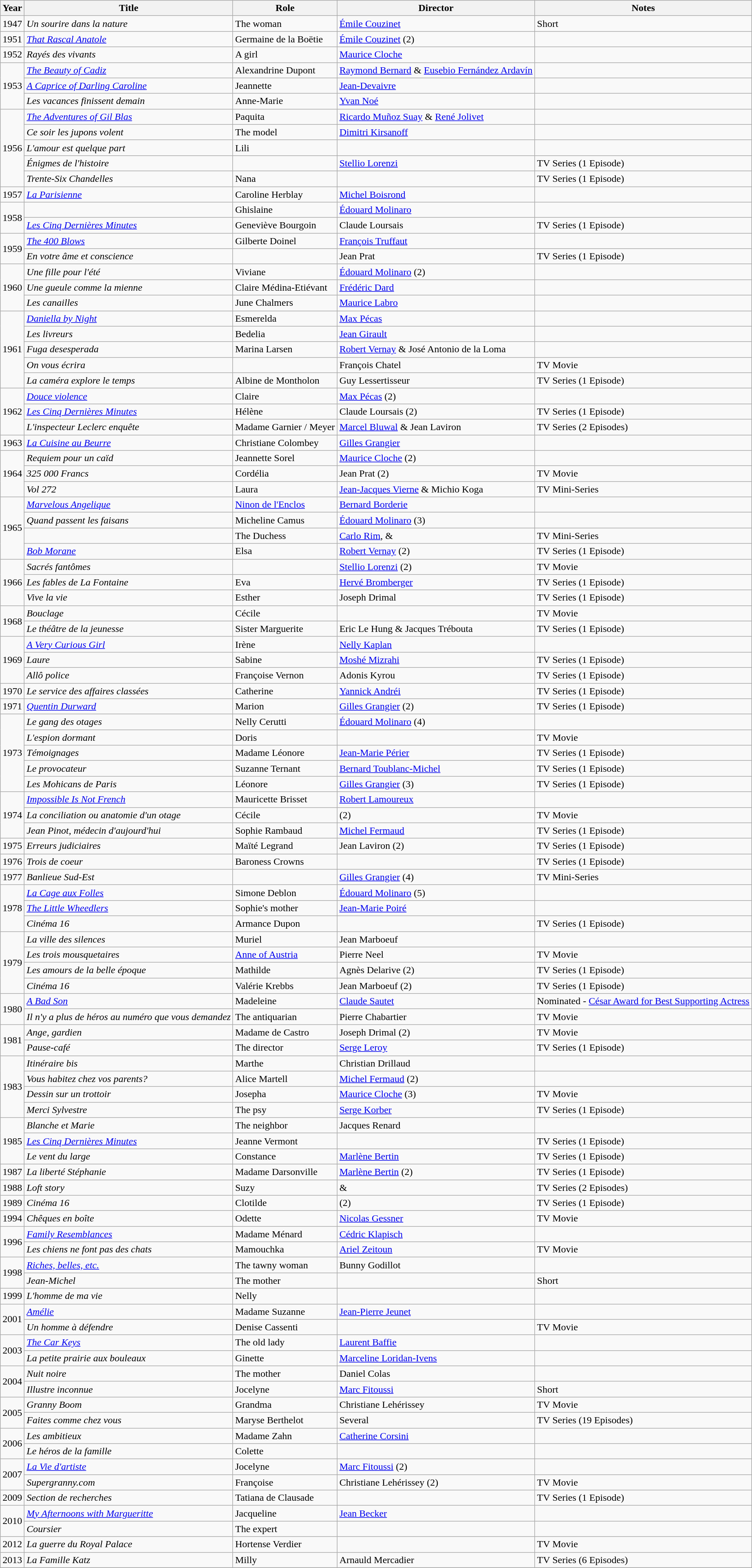<table class="wikitable">
<tr>
<th>Year</th>
<th>Title</th>
<th>Role</th>
<th>Director</th>
<th>Notes</th>
</tr>
<tr>
<td rowspan=1>1947</td>
<td><em>Un sourire dans la nature</em></td>
<td>The woman</td>
<td><a href='#'>Émile Couzinet</a></td>
<td>Short</td>
</tr>
<tr>
<td rowspan=1>1951</td>
<td><em><a href='#'>That Rascal Anatole</a></em></td>
<td>Germaine de la Boëtie</td>
<td><a href='#'>Émile Couzinet</a> (2)</td>
<td></td>
</tr>
<tr>
<td rowspan=1>1952</td>
<td><em>Rayés des vivants</em></td>
<td>A girl</td>
<td><a href='#'>Maurice Cloche</a></td>
<td></td>
</tr>
<tr>
<td rowspan=3>1953</td>
<td><em><a href='#'>The Beauty of Cadiz</a></em></td>
<td>Alexandrine Dupont</td>
<td><a href='#'>Raymond Bernard</a> & <a href='#'>Eusebio Fernández Ardavín</a></td>
<td></td>
</tr>
<tr>
<td><em><a href='#'>A Caprice of Darling Caroline</a></em></td>
<td>Jeannette</td>
<td><a href='#'>Jean-Devaivre</a></td>
<td></td>
</tr>
<tr>
<td><em>Les vacances finissent demain</em></td>
<td>Anne-Marie</td>
<td><a href='#'>Yvan Noé</a></td>
<td></td>
</tr>
<tr>
<td rowspan=5>1956</td>
<td><em><a href='#'>The Adventures of Gil Blas</a></em></td>
<td>Paquita</td>
<td><a href='#'>Ricardo Muñoz Suay</a> & <a href='#'>René Jolivet</a></td>
<td></td>
</tr>
<tr>
<td><em>Ce soir les jupons volent</em></td>
<td>The model</td>
<td><a href='#'>Dimitri Kirsanoff</a></td>
<td></td>
</tr>
<tr>
<td><em>L'amour est quelque part</em></td>
<td>Lili</td>
<td></td>
<td></td>
</tr>
<tr>
<td><em>Énigmes de l'histoire</em></td>
<td></td>
<td><a href='#'>Stellio Lorenzi</a></td>
<td>TV Series (1 Episode)</td>
</tr>
<tr>
<td><em>Trente-Six Chandelles</em></td>
<td>Nana</td>
<td></td>
<td>TV Series (1 Episode)</td>
</tr>
<tr>
<td rowspan=1>1957</td>
<td><em><a href='#'>La Parisienne</a></em></td>
<td>Caroline Herblay</td>
<td><a href='#'>Michel Boisrond</a></td>
<td></td>
</tr>
<tr>
<td rowspan=2>1958</td>
<td><em></em></td>
<td>Ghislaine</td>
<td><a href='#'>Édouard Molinaro</a></td>
<td></td>
</tr>
<tr>
<td><em><a href='#'>Les Cinq Dernières Minutes</a></em></td>
<td>Geneviève Bourgoin</td>
<td>Claude Loursais</td>
<td>TV Series (1 Episode)</td>
</tr>
<tr>
<td rowspan=2>1959</td>
<td><em><a href='#'>The 400 Blows</a></em></td>
<td>Gilberte Doinel</td>
<td><a href='#'>François Truffaut</a></td>
<td></td>
</tr>
<tr>
<td><em>En votre âme et conscience</em></td>
<td></td>
<td>Jean Prat</td>
<td>TV Series (1 Episode)</td>
</tr>
<tr>
<td rowspan=3>1960</td>
<td><em>Une fille pour l'été</em></td>
<td>Viviane</td>
<td><a href='#'>Édouard Molinaro</a> (2)</td>
<td></td>
</tr>
<tr>
<td><em>Une gueule comme la mienne</em></td>
<td>Claire Médina-Etiévant</td>
<td><a href='#'>Frédéric Dard</a></td>
<td></td>
</tr>
<tr>
<td><em>Les canailles</em></td>
<td>June Chalmers</td>
<td><a href='#'>Maurice Labro</a></td>
<td></td>
</tr>
<tr>
<td rowspan=5>1961</td>
<td><em><a href='#'>Daniella by Night</a></em></td>
<td>Esmerelda</td>
<td><a href='#'>Max Pécas</a></td>
<td></td>
</tr>
<tr>
<td><em>Les livreurs</em></td>
<td>Bedelia</td>
<td><a href='#'>Jean Girault</a></td>
<td></td>
</tr>
<tr>
<td><em>Fuga desesperada</em></td>
<td>Marina Larsen</td>
<td><a href='#'>Robert Vernay</a> & José Antonio de la Loma</td>
<td></td>
</tr>
<tr>
<td><em>On vous écrira</em></td>
<td></td>
<td>François Chatel</td>
<td>TV Movie</td>
</tr>
<tr>
<td><em>La caméra explore le temps</em></td>
<td>Albine de Montholon</td>
<td>Guy Lessertisseur</td>
<td>TV Series (1 Episode)</td>
</tr>
<tr>
<td rowspan=3>1962</td>
<td><em><a href='#'>Douce violence</a></em></td>
<td>Claire</td>
<td><a href='#'>Max Pécas</a> (2)</td>
<td></td>
</tr>
<tr>
<td><em><a href='#'>Les Cinq Dernières Minutes</a></em></td>
<td>Hélène</td>
<td>Claude Loursais (2)</td>
<td>TV Series (1 Episode)</td>
</tr>
<tr>
<td><em>L'inspecteur Leclerc enquête</em></td>
<td>Madame Garnier / Meyer</td>
<td><a href='#'>Marcel Bluwal</a> & Jean Laviron</td>
<td>TV Series (2 Episodes)</td>
</tr>
<tr>
<td rowspan=1>1963</td>
<td><em><a href='#'>La Cuisine au Beurre</a> </em></td>
<td>Christiane Colombey</td>
<td><a href='#'>Gilles Grangier</a></td>
<td></td>
</tr>
<tr>
<td rowspan=3>1964</td>
<td><em>Requiem pour un caïd</em></td>
<td>Jeannette Sorel</td>
<td><a href='#'>Maurice Cloche</a> (2)</td>
<td></td>
</tr>
<tr>
<td><em>325 000 Francs</em></td>
<td>Cordélia</td>
<td>Jean Prat (2)</td>
<td>TV Movie</td>
</tr>
<tr>
<td><em>Vol 272</em></td>
<td>Laura</td>
<td><a href='#'>Jean-Jacques Vierne</a> & Michio Koga</td>
<td>TV Mini-Series</td>
</tr>
<tr>
<td rowspan=4>1965</td>
<td><em><a href='#'>Marvelous Angelique</a></em></td>
<td><a href='#'>Ninon de l'Enclos</a></td>
<td><a href='#'>Bernard Borderie</a></td>
<td></td>
</tr>
<tr>
<td><em>Quand passent les faisans</em></td>
<td>Micheline Camus</td>
<td><a href='#'>Édouard Molinaro</a> (3)</td>
<td></td>
</tr>
<tr>
<td><em></em></td>
<td>The Duchess</td>
<td><a href='#'>Carlo Rim</a>,  & </td>
<td>TV Mini-Series</td>
</tr>
<tr>
<td><em><a href='#'>Bob Morane</a></em></td>
<td>Elsa</td>
<td><a href='#'>Robert Vernay</a> (2)</td>
<td>TV Series (1 Episode)</td>
</tr>
<tr>
<td rowspan=3>1966</td>
<td><em>Sacrés fantômes</em></td>
<td></td>
<td><a href='#'>Stellio Lorenzi</a> (2)</td>
<td>TV Movie</td>
</tr>
<tr>
<td><em>Les fables de La Fontaine</em></td>
<td>Eva</td>
<td><a href='#'>Hervé Bromberger</a></td>
<td>TV Series (1 Episode)</td>
</tr>
<tr>
<td><em>Vive la vie</em></td>
<td>Esther</td>
<td>Joseph Drimal</td>
<td>TV Series (1 Episode)</td>
</tr>
<tr>
<td rowspan=2>1968</td>
<td><em>Bouclage</em></td>
<td>Cécile</td>
<td></td>
<td>TV Movie</td>
</tr>
<tr>
<td><em>Le théâtre de la jeunesse</em></td>
<td>Sister Marguerite</td>
<td>Eric Le Hung & Jacques Trébouta</td>
<td>TV Series (1 Episode)</td>
</tr>
<tr>
<td rowspan=3>1969</td>
<td><em><a href='#'>A Very Curious Girl</a></em></td>
<td>Irène</td>
<td><a href='#'>Nelly Kaplan</a></td>
<td></td>
</tr>
<tr>
<td><em>Laure</em></td>
<td>Sabine</td>
<td><a href='#'>Moshé Mizrahi</a></td>
<td>TV Series (1 Episode)</td>
</tr>
<tr>
<td><em>Allô police</em></td>
<td>Françoise Vernon</td>
<td>Adonis Kyrou</td>
<td>TV Series (1 Episode)</td>
</tr>
<tr>
<td rowspan=1>1970</td>
<td><em>Le service des affaires classées</em></td>
<td>Catherine</td>
<td><a href='#'>Yannick Andréi</a></td>
<td>TV Series (1 Episode)</td>
</tr>
<tr>
<td rowspan=1>1971</td>
<td><em><a href='#'>Quentin Durward</a></em></td>
<td>Marion</td>
<td><a href='#'>Gilles Grangier</a> (2)</td>
<td>TV Series (1 Episode)</td>
</tr>
<tr>
<td rowspan=5>1973</td>
<td><em>Le gang des otages</em></td>
<td>Nelly Cerutti</td>
<td><a href='#'>Édouard Molinaro</a> (4)</td>
<td></td>
</tr>
<tr>
<td><em>L'espion dormant</em></td>
<td>Doris</td>
<td></td>
<td>TV Movie</td>
</tr>
<tr>
<td><em>Témoignages</em></td>
<td>Madame Léonore</td>
<td><a href='#'>Jean-Marie Périer</a></td>
<td>TV Series (1 Episode)</td>
</tr>
<tr>
<td><em>Le provocateur</em></td>
<td>Suzanne Ternant</td>
<td><a href='#'>Bernard Toublanc-Michel</a></td>
<td>TV Series (1 Episode)</td>
</tr>
<tr>
<td><em>Les Mohicans de Paris</em></td>
<td>Léonore</td>
<td><a href='#'>Gilles Grangier</a> (3)</td>
<td>TV Series (1 Episode)</td>
</tr>
<tr>
<td rowspan=3>1974</td>
<td><em><a href='#'>Impossible Is Not French</a></em></td>
<td>Mauricette Brisset</td>
<td><a href='#'>Robert Lamoureux</a></td>
<td></td>
</tr>
<tr>
<td><em>La conciliation ou anatomie d'un otage</em></td>
<td>Cécile</td>
<td> (2)</td>
<td>TV Movie</td>
</tr>
<tr>
<td><em>Jean Pinot, médecin d'aujourd'hui</em></td>
<td>Sophie Rambaud</td>
<td><a href='#'>Michel Fermaud</a></td>
<td>TV Series (1 Episode)</td>
</tr>
<tr>
<td rowspan=1>1975</td>
<td><em>Erreurs judiciaires</em></td>
<td>Maïté Legrand</td>
<td>Jean Laviron (2)</td>
<td>TV Series (1 Episode)</td>
</tr>
<tr>
<td rowspan=1>1976</td>
<td><em>Trois de coeur</em></td>
<td>Baroness Crowns</td>
<td></td>
<td>TV Series (1 Episode)</td>
</tr>
<tr>
<td rowspan=1>1977</td>
<td><em>Banlieue Sud-Est</em></td>
<td></td>
<td><a href='#'>Gilles Grangier</a> (4)</td>
<td>TV Mini-Series</td>
</tr>
<tr>
<td rowspan=3>1978</td>
<td><em><a href='#'>La Cage aux Folles</a></em></td>
<td>Simone Deblon</td>
<td><a href='#'>Édouard Molinaro</a> (5)</td>
<td></td>
</tr>
<tr>
<td><em><a href='#'>The Little Wheedlers</a></em></td>
<td>Sophie's mother</td>
<td><a href='#'>Jean-Marie Poiré</a></td>
<td></td>
</tr>
<tr>
<td><em>Cinéma 16</em></td>
<td>Armance Dupon</td>
<td></td>
<td>TV Series (1 Episode)</td>
</tr>
<tr>
<td rowspan=4>1979</td>
<td><em>La ville des silences</em></td>
<td>Muriel</td>
<td>Jean Marboeuf</td>
<td></td>
</tr>
<tr>
<td><em>Les trois mousquetaires</em></td>
<td><a href='#'>Anne of Austria</a></td>
<td>Pierre Neel</td>
<td>TV Movie</td>
</tr>
<tr>
<td><em>Les amours de la belle époque</em></td>
<td>Mathilde</td>
<td>Agnès Delarive (2)</td>
<td>TV Series (1 Episode)</td>
</tr>
<tr>
<td><em>Cinéma 16</em></td>
<td>Valérie Krebbs</td>
<td>Jean Marboeuf (2)</td>
<td>TV Series (1 Episode)</td>
</tr>
<tr>
<td rowspan=2>1980</td>
<td><em><a href='#'>A Bad Son</a></em></td>
<td>Madeleine</td>
<td><a href='#'>Claude Sautet</a></td>
<td>Nominated - <a href='#'>César Award for Best Supporting Actress</a></td>
</tr>
<tr>
<td><em>Il n'y a plus de héros au numéro que vous demandez</em></td>
<td>The antiquarian</td>
<td>Pierre Chabartier</td>
<td>TV Movie</td>
</tr>
<tr>
<td rowspan=2>1981</td>
<td><em>Ange, gardien</em></td>
<td>Madame de Castro</td>
<td>Joseph Drimal (2)</td>
<td>TV Movie</td>
</tr>
<tr>
<td><em>Pause-café</em></td>
<td>The director</td>
<td><a href='#'>Serge Leroy</a></td>
<td>TV Series (1 Episode)</td>
</tr>
<tr>
<td rowspan=4>1983</td>
<td><em>Itinéraire bis</em></td>
<td>Marthe</td>
<td>Christian Drillaud</td>
<td></td>
</tr>
<tr>
<td><em>Vous habitez chez vos parents?</em></td>
<td>Alice Martell</td>
<td><a href='#'>Michel Fermaud</a> (2)</td>
<td></td>
</tr>
<tr>
<td><em>Dessin sur un trottoir</em></td>
<td>Josepha</td>
<td><a href='#'>Maurice Cloche</a> (3)</td>
<td>TV Movie</td>
</tr>
<tr>
<td><em>Merci Sylvestre</em></td>
<td>The psy</td>
<td><a href='#'>Serge Korber</a></td>
<td>TV Series (1 Episode)</td>
</tr>
<tr>
<td rowspan=3>1985</td>
<td><em>Blanche et Marie</em></td>
<td>The neighbor</td>
<td>Jacques Renard</td>
<td></td>
</tr>
<tr>
<td><em><a href='#'>Les Cinq Dernières Minutes</a></em></td>
<td>Jeanne Vermont</td>
<td></td>
<td>TV Series (1 Episode)</td>
</tr>
<tr>
<td><em>Le vent du large</em></td>
<td>Constance</td>
<td><a href='#'>Marlène Bertin</a></td>
<td>TV Series (1 Episode)</td>
</tr>
<tr>
<td rowspan=1>1987</td>
<td><em>La liberté Stéphanie</em></td>
<td>Madame Darsonville</td>
<td><a href='#'>Marlène Bertin</a> (2)</td>
<td>TV Series (1 Episode)</td>
</tr>
<tr>
<td rowspan=1>1988</td>
<td><em>Loft story</em></td>
<td>Suzy</td>
<td> & </td>
<td>TV Series (2 Episodes)</td>
</tr>
<tr>
<td rowspan=1>1989</td>
<td><em>Cinéma 16</em></td>
<td>Clotilde</td>
<td>(2)</td>
<td>TV Series (1 Episode)</td>
</tr>
<tr>
<td rowspan=1>1994</td>
<td><em>Chêques en boîte</em></td>
<td>Odette</td>
<td><a href='#'>Nicolas Gessner</a></td>
<td>TV Movie</td>
</tr>
<tr>
<td rowspan=2>1996</td>
<td><em><a href='#'>Family Resemblances</a></em></td>
<td>Madame Ménard</td>
<td><a href='#'>Cédric Klapisch</a></td>
<td></td>
</tr>
<tr>
<td><em>Les chiens ne font pas des chats</em></td>
<td>Mamouchka</td>
<td><a href='#'>Ariel Zeitoun</a></td>
<td>TV Movie</td>
</tr>
<tr>
<td rowspan=2>1998</td>
<td><em><a href='#'>Riches, belles, etc.</a></em></td>
<td>The tawny woman</td>
<td>Bunny Godillot</td>
<td></td>
</tr>
<tr>
<td><em>Jean-Michel</em></td>
<td>The mother</td>
<td></td>
<td>Short</td>
</tr>
<tr>
<td rowspan=1>1999</td>
<td><em>L'homme de ma vie</em></td>
<td>Nelly</td>
<td></td>
<td></td>
</tr>
<tr>
<td rowspan=2>2001</td>
<td><em><a href='#'>Amélie</a></em></td>
<td>Madame Suzanne</td>
<td><a href='#'>Jean-Pierre Jeunet</a></td>
<td></td>
</tr>
<tr>
<td><em>Un homme à défendre</em></td>
<td>Denise Cassenti</td>
<td></td>
<td>TV Movie</td>
</tr>
<tr>
<td rowspan=2>2003</td>
<td><em><a href='#'>The Car Keys</a></em></td>
<td>The old lady</td>
<td><a href='#'>Laurent Baffie</a></td>
<td></td>
</tr>
<tr>
<td><em>La petite prairie aux bouleaux</em></td>
<td>Ginette</td>
<td><a href='#'>Marceline Loridan-Ivens</a></td>
<td></td>
</tr>
<tr>
<td rowspan=2>2004</td>
<td><em>Nuit noire</em></td>
<td>The mother</td>
<td>Daniel Colas</td>
<td></td>
</tr>
<tr>
<td><em>Illustre inconnue</em></td>
<td>Jocelyne</td>
<td><a href='#'>Marc Fitoussi</a></td>
<td>Short</td>
</tr>
<tr>
<td rowspan=2>2005</td>
<td><em>Granny Boom</em></td>
<td>Grandma</td>
<td>Christiane Lehérissey</td>
<td>TV Movie</td>
</tr>
<tr>
<td><em>Faites comme chez vous</em></td>
<td>Maryse Berthelot</td>
<td>Several</td>
<td>TV Series (19 Episodes)</td>
</tr>
<tr>
<td rowspan=2>2006</td>
<td><em>Les ambitieux</em></td>
<td>Madame Zahn</td>
<td><a href='#'>Catherine Corsini</a></td>
<td></td>
</tr>
<tr>
<td><em>Le héros de la famille</em></td>
<td>Colette</td>
<td></td>
<td></td>
</tr>
<tr>
<td rowspan=2>2007</td>
<td><em><a href='#'>La Vie d'artiste</a></em></td>
<td>Jocelyne</td>
<td><a href='#'>Marc Fitoussi</a> (2)</td>
<td></td>
</tr>
<tr>
<td><em>Supergranny.com</em></td>
<td>Françoise</td>
<td>Christiane Lehérissey (2)</td>
<td>TV Movie</td>
</tr>
<tr>
<td rowspan=1>2009</td>
<td><em>Section de recherches</em></td>
<td>Tatiana de Clausade</td>
<td></td>
<td>TV Series (1 Episode)</td>
</tr>
<tr>
<td rowspan=2>2010</td>
<td><em><a href='#'>My Afternoons with Margueritte</a></em></td>
<td>Jacqueline</td>
<td><a href='#'>Jean Becker</a></td>
<td></td>
</tr>
<tr>
<td><em>Coursier</em></td>
<td>The expert</td>
<td></td>
<td></td>
</tr>
<tr>
<td rowspan=1>2012</td>
<td><em>La guerre du Royal Palace</em></td>
<td>Hortense Verdier</td>
<td></td>
<td>TV Movie</td>
</tr>
<tr>
<td rowspan=1>2013</td>
<td><em>La Famille Katz</em></td>
<td>Milly</td>
<td>Arnauld Mercadier</td>
<td>TV Series (6 Episodes)</td>
</tr>
<tr>
</tr>
</table>
